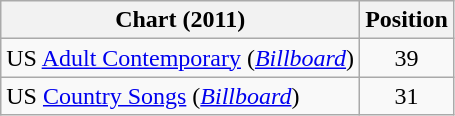<table class="wikitable sortable">
<tr>
<th scope="col">Chart (2011)</th>
<th scope="col">Position</th>
</tr>
<tr>
<td>US <a href='#'>Adult Contemporary</a> (<em><a href='#'>Billboard</a></em>)</td>
<td align="center">39</td>
</tr>
<tr>
<td>US <a href='#'>Country Songs</a> (<em><a href='#'>Billboard</a></em>)</td>
<td align="center">31</td>
</tr>
</table>
